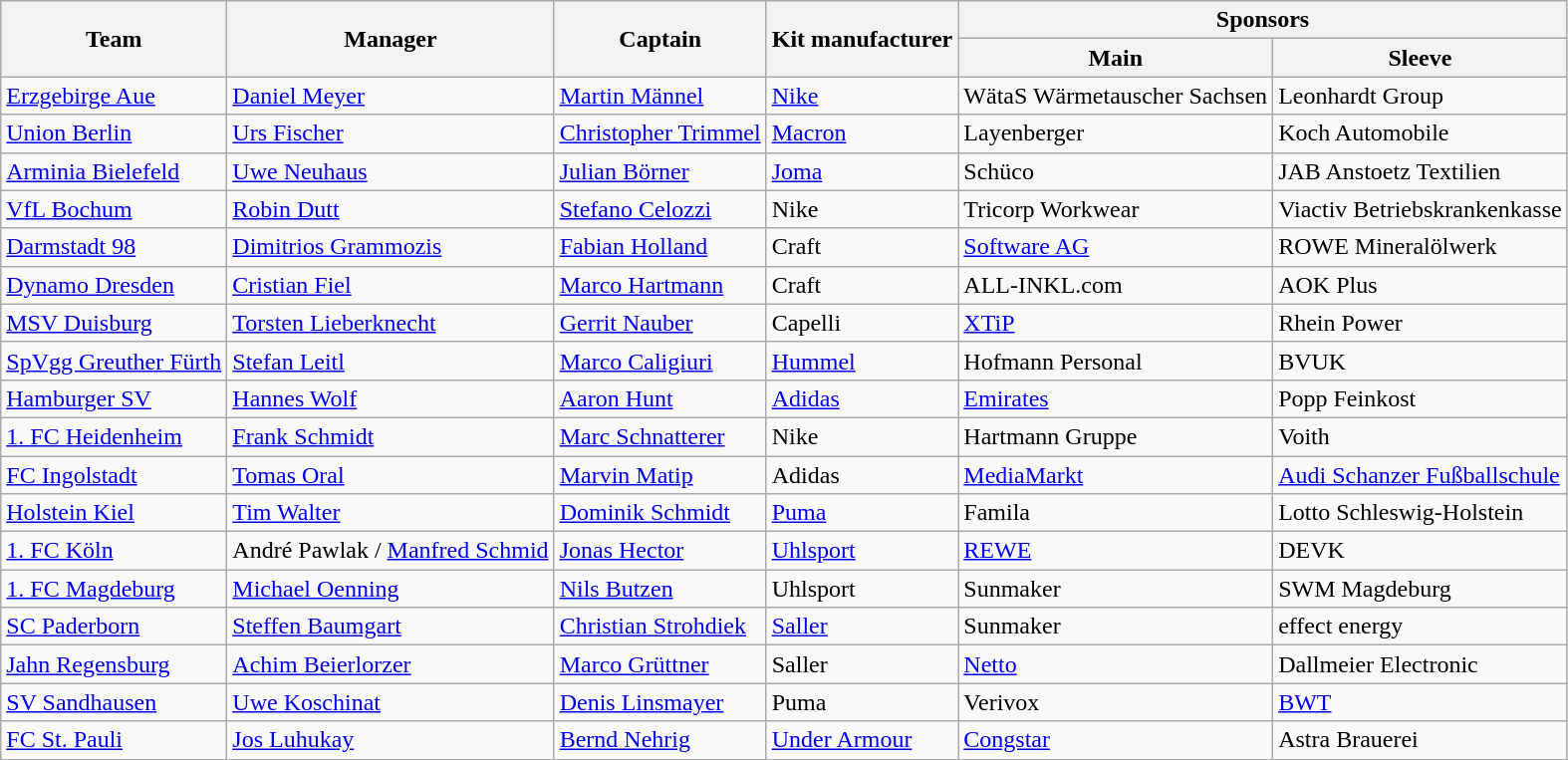<table class="wikitable sortable">
<tr>
<th rowspan="2">Team</th>
<th rowspan="2">Manager</th>
<th rowspan="2">Captain</th>
<th rowspan="2">Kit manufacturer</th>
<th colspan="2">Sponsors</th>
</tr>
<tr>
<th>Main</th>
<th>Sleeve</th>
</tr>
<tr>
<td data-sort-value="Aue"><a href='#'>Erzgebirge Aue</a></td>
<td data-sort-value="Meyer, Daniel"> <a href='#'>Daniel Meyer</a></td>
<td data-sort-value="Mannel, Martin"> <a href='#'>Martin Männel</a></td>
<td><a href='#'>Nike</a></td>
<td>WätaS Wärmetauscher Sachsen</td>
<td>Leonhardt Group</td>
</tr>
<tr>
<td data-sort-value="Berlin"><a href='#'>Union Berlin</a></td>
<td data-sort-value="Fischer, Urs"> <a href='#'>Urs Fischer</a></td>
<td data-sort-value="Trimmel, Christopher"> <a href='#'>Christopher Trimmel</a></td>
<td><a href='#'>Macron</a></td>
<td>Layenberger</td>
<td>Koch Automobile</td>
</tr>
<tr>
<td data-sort-value="Bielefeld"><a href='#'>Arminia Bielefeld</a></td>
<td data-sort-value="" Neuhaus, Uwe"> <a href='#'>Uwe Neuhaus</a></td>
<td data-sort-value="Borner, Julian"> <a href='#'>Julian Börner</a></td>
<td><a href='#'>Joma</a></td>
<td>Schüco</td>
<td>JAB Anstoetz Textilien</td>
</tr>
<tr>
<td data-sort-value="Bochum"><a href='#'>VfL Bochum</a></td>
<td data-sort-value="Dutt, Robin"> <a href='#'>Robin Dutt</a></td>
<td data-sort-value="Celozzi, Stefano"> <a href='#'>Stefano Celozzi</a></td>
<td>Nike</td>
<td>Tricorp Workwear</td>
<td>Viactiv Betriebskrankenkasse</td>
</tr>
<tr>
<td data-sort-value="Darmstadt"><a href='#'>Darmstadt 98</a></td>
<td data-sort-value="Grammozis; Dimitrios"> <a href='#'>Dimitrios Grammozis</a></td>
<td data-sort-value="Holland, Fabian"> <a href='#'>Fabian Holland</a></td>
<td>Craft</td>
<td><a href='#'>Software AG</a></td>
<td>ROWE Mineralölwerk</td>
</tr>
<tr>
<td data-sort-value="Dresden"><a href='#'>Dynamo Dresden</a></td>
<td data-sort-value="Fiel, Cristian"> <a href='#'>Cristian Fiel</a></td>
<td data-sort-value="Hartmann, Marco"> <a href='#'>Marco Hartmann</a></td>
<td>Craft</td>
<td>ALL-INKL.com</td>
<td>AOK Plus</td>
</tr>
<tr>
<td data-sort-value="Duisburg"><a href='#'>MSV Duisburg</a></td>
<td data-sort-value="Gruev, Iliya"> <a href='#'>Torsten Lieberknecht</a></td>
<td data-sort-value="Nauber, Gerrit"> <a href='#'>Gerrit Nauber</a></td>
<td>Capelli</td>
<td><a href='#'>XTiP</a></td>
<td>Rhein Power</td>
</tr>
<tr>
<td data-sort-value="Furth"><a href='#'>SpVgg Greuther Fürth</a></td>
<td data-sort-value="Leitl, Stefan"> <a href='#'>Stefan Leitl</a></td>
<td data-sort-value="Caligiuri, Marco"> <a href='#'>Marco Caligiuri</a></td>
<td><a href='#'>Hummel</a></td>
<td>Hofmann Personal</td>
<td>BVUK</td>
</tr>
<tr>
<td data-sort-value="Hamburg"><a href='#'>Hamburger SV</a></td>
<td align="left" data-sort-value="Wolf, Hannes"> <a href='#'>Hannes Wolf</a></td>
<td align="left" data-sort-value="Sakai, Gotoku"> <a href='#'>Aaron Hunt</a></td>
<td><a href='#'>Adidas</a></td>
<td><a href='#'>Emirates</a></td>
<td>Popp Feinkost</td>
</tr>
<tr>
<td data-sort-value="Heidenheim"><a href='#'>1. FC Heidenheim</a></td>
<td {data-sort-value="Schmidt, Frank"> <a href='#'>Frank Schmidt</a></td>
<td data-sort-value="Schnatterer, Marc"> <a href='#'>Marc Schnatterer</a></td>
<td>Nike</td>
<td>Hartmann Gruppe</td>
<td>Voith</td>
</tr>
<tr>
<td data-sort-value="Ingolstadt"><a href='#'>FC Ingolstadt</a></td>
<td data-sort-value="Oral, Tomas"> <a href='#'>Tomas Oral</a></td>
<td data-sort-value="Matip, Marvin"> <a href='#'>Marvin Matip</a></td>
<td>Adidas</td>
<td><a href='#'>MediaMarkt</a></td>
<td><a href='#'>Audi Schanzer Fußballschule</a></td>
</tr>
<tr>
<td data-sort-value="Kiel"><a href='#'>Holstein Kiel</a></td>
<td data-sort-value="Walter, Tim"> <a href='#'>Tim Walter</a></td>
<td data-sort-value="Schmidt, Dominik"> <a href='#'>Dominik Schmidt</a></td>
<td><a href='#'>Puma</a></td>
<td>Famila</td>
<td>Lotto Schleswig-Holstein</td>
</tr>
<tr>
<td data-sort-value="Koln"><a href='#'>1. FC Köln</a></td>
<td data-sort-value="Pawlak, André" / "Schmid, Manfred"> André Pawlak /  <a href='#'>Manfred Schmid</a></td>
<td data-sort-value="Hector, Jonas"> <a href='#'>Jonas Hector</a></td>
<td><a href='#'>Uhlsport</a></td>
<td><a href='#'>REWE</a></td>
<td>DEVK</td>
</tr>
<tr>
<td data-sort-value="Magdeburg"><a href='#'>1. FC Magdeburg</a></td>
<td data-sort-value="Oenning, Michael"> <a href='#'>Michael Oenning</a></td>
<td data-sort-value="Butzen, Nils"> <a href='#'>Nils Butzen</a></td>
<td>Uhlsport</td>
<td>Sunmaker</td>
<td>SWM Magdeburg</td>
</tr>
<tr>
<td data-sort-value="Paderborn"><a href='#'>SC Paderborn</a></td>
<td data-sort-value="Baumgart, Steffen"> <a href='#'>Steffen Baumgart</a></td>
<td data-sort-value="Strohdiek, Christian"> <a href='#'>Christian Strohdiek</a></td>
<td><a href='#'>Saller</a></td>
<td>Sunmaker</td>
<td>effect energy</td>
</tr>
<tr>
<td data-sort-value="Regensburg"><a href='#'>Jahn Regensburg</a></td>
<td data-sort-value="Beierlorzer, Achim"> <a href='#'>Achim Beierlorzer</a></td>
<td data-sort-value="Gruttner, Marco"> <a href='#'>Marco Grüttner</a></td>
<td>Saller</td>
<td><a href='#'>Netto</a></td>
<td>Dallmeier Electronic</td>
</tr>
<tr>
<td data-sort-value="Sandhausen"><a href='#'>SV Sandhausen</a></td>
<td data-sort-value="Koschinat, Uwe"> <a href='#'>Uwe Koschinat</a></td>
<td data-sort-value="Linsmayer, Denis"> <a href='#'>Denis Linsmayer</a></td>
<td>Puma</td>
<td>Verivox</td>
<td><a href='#'>BWT</a></td>
</tr>
<tr>
<td data-sort-value="St Pauli"><a href='#'>FC St. Pauli</a></td>
<td data-sort-value="Luhukay, Jos"> <a href='#'>Jos Luhukay</a></td>
<td data-sort-value="Nehrig, Bernd"> <a href='#'>Bernd Nehrig</a></td>
<td><a href='#'>Under Armour</a></td>
<td><a href='#'>Congstar</a></td>
<td>Astra Brauerei</td>
</tr>
</table>
